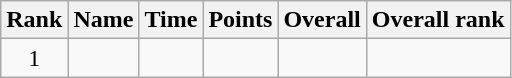<table class="wikitable sortable" style="text-align:center">
<tr>
<th>Rank</th>
<th>Name</th>
<th>Time</th>
<th>Points</th>
<th>Overall</th>
<th>Overall rank</th>
</tr>
<tr>
<td>1</td>
<td align=left></td>
<td></td>
<td></td>
<td></td>
<td></td>
</tr>
</table>
